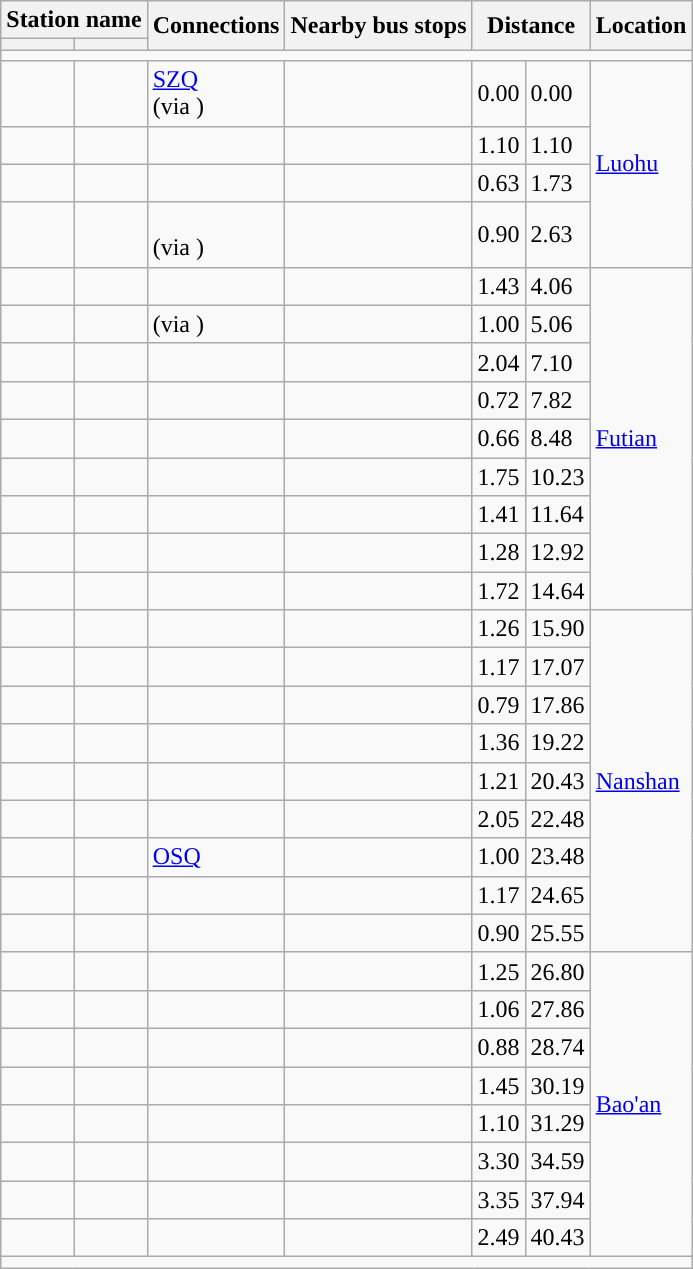<table class="wikitable">
<tr>
<th colspan="2">Station name</th>
<th rowspan="2">Connections</th>
<th rowspan="2">Nearby bus stops</th>
<th colspan="2" rowspan="2">Distance<br></th>
<th rowspan="2">Location</th>
</tr>
<tr>
<th></th>
<th></th>
</tr>
<tr style="background:#">
<td colspan = "9"></td>
</tr>
<tr>
<td></td>
<td></td>
<td>    <a href='#'>SZQ</a> <br>  (via )</td>
<td></td>
<td>0.00</td>
<td>0.00</td>
<td rowspan=4><a href='#'>Luohu</a></td>
</tr>
<tr>
<td></td>
<td></td>
<td></td>
<td></td>
<td>1.10</td>
<td>1.10</td>
</tr>
<tr>
<td></td>
<td></td>
<td></td>
<td></td>
<td>0.63</td>
<td>1.73</td>
</tr>
<tr>
<td></td>
<td></td>
<td><br>  (via )</td>
<td></td>
<td>0.90</td>
<td>2.63</td>
</tr>
<tr>
<td></td>
<td></td>
<td></td>
<td></td>
<td>1.43</td>
<td>4.06</td>
<td rowspan=9><a href='#'>Futian</a></td>
</tr>
<tr>
<td></td>
<td></td>
<td>  (via )</td>
<td></td>
<td>1.00</td>
<td>5.06</td>
</tr>
<tr>
<td></td>
<td></td>
<td></td>
<td></td>
<td>2.04</td>
<td>7.10</td>
</tr>
<tr>
<td></td>
<td></td>
<td></td>
<td></td>
<td>0.72</td>
<td>7.82</td>
</tr>
<tr>
<td></td>
<td></td>
<td></td>
<td></td>
<td>0.66</td>
<td>8.48</td>
</tr>
<tr>
<td></td>
<td></td>
<td></td>
<td></td>
<td>1.75</td>
<td>10.23</td>
</tr>
<tr>
<td></td>
<td></td>
<td>  </td>
<td></td>
<td>1.41</td>
<td>11.64</td>
</tr>
<tr>
<td></td>
<td></td>
<td></td>
<td></td>
<td>1.28</td>
<td>12.92</td>
</tr>
<tr>
<td></td>
<td></td>
<td></td>
<td></td>
<td>1.72</td>
<td>14.64</td>
</tr>
<tr>
<td></td>
<td></td>
<td></td>
<td></td>
<td>1.26</td>
<td>15.90</td>
<td rowspan=9><a href='#'>Nanshan</a></td>
</tr>
<tr>
<td></td>
<td></td>
<td></td>
<td></td>
<td>1.17</td>
<td>17.07</td>
</tr>
<tr>
<td></td>
<td></td>
<td></td>
<td></td>
<td>0.79</td>
<td>17.86</td>
</tr>
<tr>
<td></td>
<td></td>
<td></td>
<td></td>
<td>1.36</td>
<td>19.22</td>
</tr>
<tr>
<td></td>
<td></td>
<td></td>
<td></td>
<td>1.21</td>
<td>20.43</td>
</tr>
<tr>
<td></td>
<td></td>
<td></td>
<td></td>
<td>2.05</td>
<td>22.48</td>
</tr>
<tr>
<td></td>
<td></td>
<td> <a href='#'>OSQ</a></td>
<td></td>
<td>1.00</td>
<td>23.48</td>
</tr>
<tr>
<td></td>
<td></td>
<td></td>
<td></td>
<td>1.17</td>
<td>24.65</td>
</tr>
<tr>
<td></td>
<td></td>
<td> </td>
<td></td>
<td>0.90</td>
<td>25.55</td>
</tr>
<tr>
<td></td>
<td></td>
<td></td>
<td></td>
<td>1.25</td>
<td>26.80</td>
<td rowspan=8><a href='#'>Bao'an</a></td>
</tr>
<tr>
<td></td>
<td></td>
<td></td>
<td></td>
<td>1.06</td>
<td>27.86</td>
</tr>
<tr>
<td></td>
<td></td>
<td></td>
<td></td>
<td>0.88</td>
<td>28.74</td>
</tr>
<tr>
<td></td>
<td></td>
<td></td>
<td></td>
<td>1.45</td>
<td>30.19</td>
</tr>
<tr>
<td></td>
<td></td>
<td></td>
<td></td>
<td>1.10</td>
<td>31.29</td>
</tr>
<tr>
<td></td>
<td></td>
<td></td>
<td></td>
<td>3.30</td>
<td>34.59</td>
</tr>
<tr>
<td></td>
<td></td>
<td></td>
<td></td>
<td>3.35</td>
<td>37.94</td>
</tr>
<tr>
<td></td>
<td></td>
<td></td>
<td></td>
<td>2.49</td>
<td>40.43</td>
</tr>
<tr style="background:#">
<td colspan = "9"></td>
</tr>
</table>
